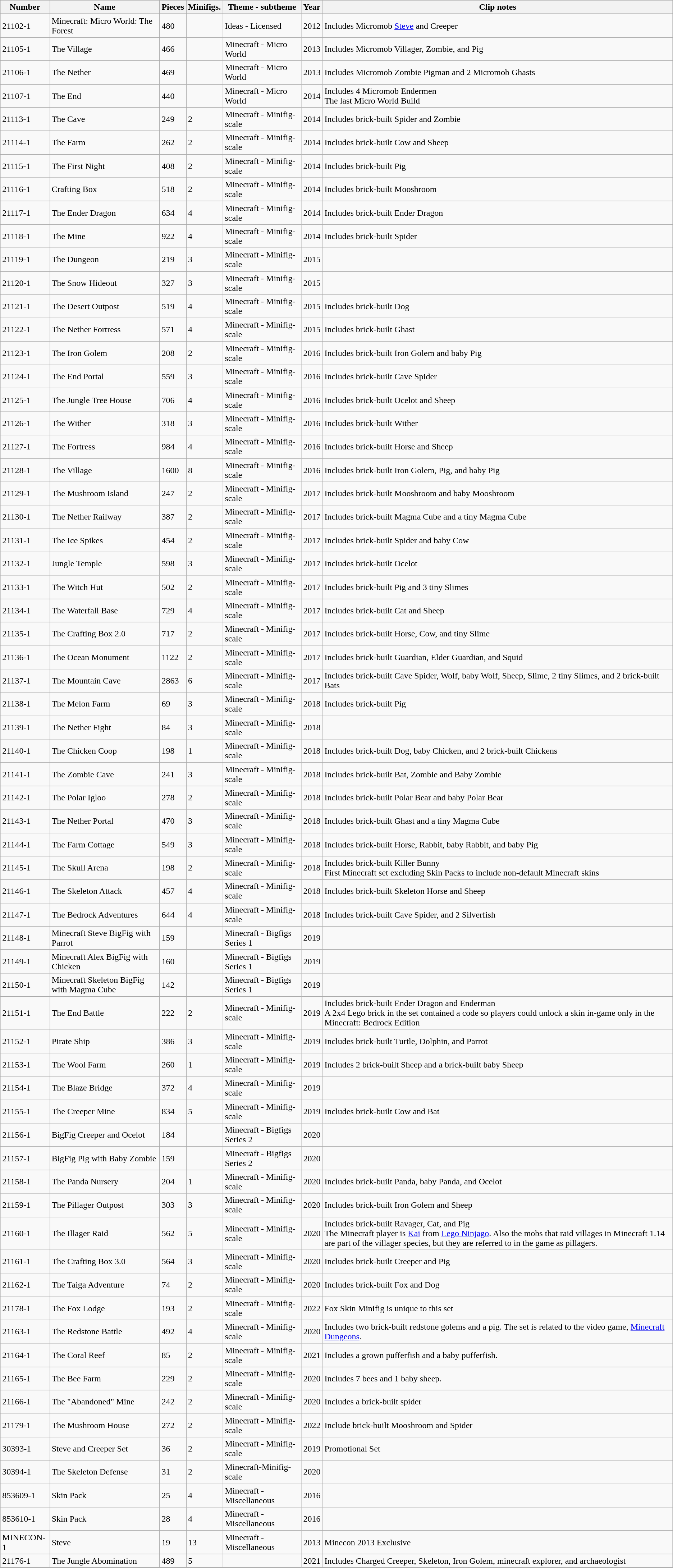<table class="wikitable sortable">
<tr>
<th>Number</th>
<th>Name</th>
<th>Pieces</th>
<th>Minifigs.</th>
<th>Theme - subtheme</th>
<th>Year</th>
<th>Clip notes</th>
</tr>
<tr>
<td>21102-1</td>
<td>Minecraft: Micro World: The Forest</td>
<td>480</td>
<td></td>
<td>Ideas - Licensed</td>
<td>2012</td>
<td>Includes Micromob <a href='#'>Steve</a> and Creeper</td>
</tr>
<tr>
<td>21105-1</td>
<td>The Village</td>
<td>466</td>
<td></td>
<td>Minecraft - Micro World</td>
<td>2013</td>
<td>Includes Micromob Villager, Zombie, and Pig</td>
</tr>
<tr>
<td>21106-1</td>
<td>The Nether</td>
<td>469</td>
<td></td>
<td>Minecraft - Micro World</td>
<td>2013</td>
<td>Includes Micromob Zombie Pigman and 2 Micromob Ghasts</td>
</tr>
<tr>
<td>21107-1</td>
<td>The End</td>
<td>440</td>
<td></td>
<td>Minecraft - Micro World</td>
<td>2014</td>
<td>Includes 4 Micromob Endermen<br>The last Micro World Build</td>
</tr>
<tr>
<td>21113-1</td>
<td>The Cave</td>
<td>249</td>
<td>2</td>
<td>Minecraft - Minifig-scale</td>
<td>2014</td>
<td>Includes brick-built Spider and Zombie</td>
</tr>
<tr>
<td>21114-1</td>
<td>The Farm</td>
<td>262</td>
<td>2</td>
<td>Minecraft - Minifig-scale</td>
<td>2014</td>
<td>Includes brick-built Cow and Sheep</td>
</tr>
<tr>
<td>21115-1</td>
<td>The First Night</td>
<td>408</td>
<td>2</td>
<td>Minecraft - Minifig-scale</td>
<td>2014</td>
<td>Includes brick-built Pig</td>
</tr>
<tr>
<td>21116-1</td>
<td>Crafting Box</td>
<td>518</td>
<td>2</td>
<td>Minecraft - Minifig-scale</td>
<td>2014</td>
<td>Includes brick-built Mooshroom</td>
</tr>
<tr>
<td>21117-1</td>
<td>The Ender Dragon</td>
<td>634</td>
<td>4</td>
<td>Minecraft - Minifig-scale</td>
<td>2014</td>
<td>Includes brick-built Ender Dragon</td>
</tr>
<tr>
<td>21118-1</td>
<td>The Mine</td>
<td>922</td>
<td>4</td>
<td>Minecraft - Minifig-scale</td>
<td>2014</td>
<td>Includes brick-built Spider</td>
</tr>
<tr>
<td>21119-1</td>
<td>The Dungeon</td>
<td>219</td>
<td>3</td>
<td>Minecraft - Minifig-scale</td>
<td>2015</td>
<td></td>
</tr>
<tr>
<td>21120-1</td>
<td>The Snow Hideout</td>
<td>327</td>
<td>3</td>
<td>Minecraft - Minifig-scale</td>
<td>2015</td>
<td></td>
</tr>
<tr>
<td>21121-1</td>
<td>The Desert Outpost</td>
<td>519</td>
<td>4</td>
<td>Minecraft - Minifig-scale</td>
<td>2015</td>
<td>Includes brick-built Dog</td>
</tr>
<tr>
<td>21122-1</td>
<td>The Nether Fortress</td>
<td>571</td>
<td>4</td>
<td>Minecraft - Minifig-scale</td>
<td>2015</td>
<td>Includes brick-built Ghast</td>
</tr>
<tr>
<td>21123-1</td>
<td>The Iron Golem</td>
<td>208</td>
<td>2</td>
<td>Minecraft - Minifig-scale</td>
<td>2016</td>
<td>Includes brick-built Iron Golem and baby Pig</td>
</tr>
<tr>
<td>21124-1</td>
<td>The End Portal</td>
<td>559</td>
<td>3</td>
<td>Minecraft - Minifig-scale</td>
<td>2016</td>
<td>Includes brick-built Cave Spider</td>
</tr>
<tr>
<td>21125-1</td>
<td>The Jungle Tree House</td>
<td>706</td>
<td>4</td>
<td>Minecraft - Minifig-scale</td>
<td>2016</td>
<td>Includes brick-built Ocelot and Sheep</td>
</tr>
<tr>
<td>21126-1</td>
<td>The Wither</td>
<td>318</td>
<td>3</td>
<td>Minecraft - Minifig-scale</td>
<td>2016</td>
<td>Includes brick-built Wither</td>
</tr>
<tr>
<td>21127-1</td>
<td>The Fortress</td>
<td>984</td>
<td>4</td>
<td>Minecraft - Minifig-scale</td>
<td>2016</td>
<td>Includes brick-built Horse and Sheep</td>
</tr>
<tr>
<td>21128-1</td>
<td>The Village</td>
<td>1600</td>
<td>8</td>
<td>Minecraft - Minifig-scale</td>
<td>2016</td>
<td>Includes brick-built Iron Golem, Pig, and baby Pig</td>
</tr>
<tr>
<td>21129-1</td>
<td>The Mushroom Island</td>
<td>247</td>
<td>2</td>
<td>Minecraft - Minifig-scale</td>
<td>2017</td>
<td>Includes brick-built Mooshroom and baby Mooshroom</td>
</tr>
<tr>
<td>21130-1</td>
<td>The Nether Railway</td>
<td>387</td>
<td>2</td>
<td>Minecraft - Minifig-scale</td>
<td>2017</td>
<td>Includes brick-built Magma Cube and a tiny Magma Cube</td>
</tr>
<tr>
<td>21131-1</td>
<td>The Ice Spikes</td>
<td>454</td>
<td>2</td>
<td>Minecraft - Minifig-scale</td>
<td>2017</td>
<td>Includes brick-built Spider and baby Cow</td>
</tr>
<tr>
<td>21132-1</td>
<td>Jungle Temple</td>
<td>598</td>
<td>3</td>
<td>Minecraft - Minifig-scale</td>
<td>2017</td>
<td>Includes brick-built Ocelot</td>
</tr>
<tr>
<td>21133-1</td>
<td>The Witch Hut</td>
<td>502</td>
<td>2</td>
<td>Minecraft - Minifig-scale</td>
<td>2017</td>
<td>Includes brick-built Pig and 3 tiny Slimes</td>
</tr>
<tr>
<td>21134-1</td>
<td>The Waterfall Base</td>
<td>729</td>
<td>4</td>
<td>Minecraft - Minifig-scale</td>
<td>2017</td>
<td>Includes brick-built Cat and Sheep</td>
</tr>
<tr>
<td>21135-1</td>
<td>The Crafting Box 2.0</td>
<td>717</td>
<td>2</td>
<td>Minecraft - Minifig-scale</td>
<td>2017</td>
<td>Includes brick-built Horse, Cow, and tiny Slime</td>
</tr>
<tr>
<td>21136-1</td>
<td>The Ocean Monument</td>
<td>1122</td>
<td>2</td>
<td>Minecraft - Minifig-scale</td>
<td>2017</td>
<td>Includes brick-built Guardian, Elder Guardian, and Squid</td>
</tr>
<tr>
<td>21137-1</td>
<td>The Mountain Cave</td>
<td>2863</td>
<td>6</td>
<td>Minecraft - Minifig-scale</td>
<td>2017</td>
<td>Includes brick-built Cave Spider, Wolf, baby Wolf, Sheep, Slime, 2 tiny Slimes, and 2 brick-built Bats</td>
</tr>
<tr>
<td>21138-1</td>
<td>The Melon Farm</td>
<td>69</td>
<td>3</td>
<td>Minecraft - Minifig-scale</td>
<td>2018</td>
<td>Includes brick-built Pig</td>
</tr>
<tr>
<td>21139-1</td>
<td>The Nether Fight</td>
<td>84</td>
<td>3</td>
<td>Minecraft - Minifig-scale</td>
<td>2018</td>
<td></td>
</tr>
<tr>
<td>21140-1</td>
<td>The Chicken Coop</td>
<td>198</td>
<td>1</td>
<td>Minecraft - Minifig-scale</td>
<td>2018</td>
<td>Includes brick-built Dog, baby Chicken, and 2 brick-built Chickens</td>
</tr>
<tr>
<td>21141-1</td>
<td>The Zombie Cave</td>
<td>241</td>
<td>3</td>
<td>Minecraft - Minifig-scale</td>
<td>2018</td>
<td>Includes brick-built Bat, Zombie and Baby Zombie</td>
</tr>
<tr>
<td>21142-1</td>
<td>The Polar Igloo</td>
<td>278</td>
<td>2</td>
<td>Minecraft - Minifig-scale</td>
<td>2018</td>
<td>Includes brick-built Polar Bear and baby Polar Bear</td>
</tr>
<tr>
<td>21143-1</td>
<td>The Nether Portal</td>
<td>470</td>
<td>3</td>
<td>Minecraft - Minifig-scale</td>
<td>2018</td>
<td>Includes brick-built Ghast and a tiny Magma Cube</td>
</tr>
<tr>
<td>21144-1</td>
<td>The Farm Cottage</td>
<td>549</td>
<td>3</td>
<td>Minecraft - Minifig-scale</td>
<td>2018</td>
<td>Includes brick-built Horse, Rabbit, baby Rabbit, and baby Pig</td>
</tr>
<tr>
<td>21145-1</td>
<td>The Skull Arena</td>
<td>198</td>
<td>2</td>
<td>Minecraft - Minifig-scale</td>
<td>2018</td>
<td>Includes brick-built Killer Bunny<br>First Minecraft set excluding Skin Packs to include non-default Minecraft skins</td>
</tr>
<tr>
<td>21146-1</td>
<td>The Skeleton Attack</td>
<td>457</td>
<td>4</td>
<td>Minecraft - Minifig-scale</td>
<td>2018</td>
<td>Includes brick-built Skeleton Horse and Sheep</td>
</tr>
<tr>
<td>21147-1</td>
<td>The Bedrock Adventures</td>
<td>644</td>
<td>4</td>
<td>Minecraft - Minifig-scale</td>
<td>2018</td>
<td>Includes brick-built Cave Spider, and 2 Silverfish</td>
</tr>
<tr>
<td>21148-1</td>
<td>Minecraft Steve BigFig with Parrot</td>
<td>159</td>
<td></td>
<td>Minecraft - Bigfigs Series 1</td>
<td>2019</td>
<td></td>
</tr>
<tr>
<td>21149-1</td>
<td>Minecraft Alex BigFig with Chicken</td>
<td>160</td>
<td></td>
<td>Minecraft - Bigfigs Series 1</td>
<td>2019</td>
<td></td>
</tr>
<tr>
<td>21150-1</td>
<td>Minecraft Skeleton BigFig with Magma Cube</td>
<td>142</td>
<td></td>
<td>Minecraft - Bigfigs Series 1</td>
<td>2019</td>
<td></td>
</tr>
<tr>
<td>21151-1</td>
<td>The End Battle</td>
<td>222</td>
<td>2</td>
<td>Minecraft - Minifig-scale</td>
<td>2019</td>
<td>Includes brick-built Ender Dragon and Enderman<br>A 2x4 Lego brick in the set contained a code so players could unlock a skin in-game only in the Minecraft: Bedrock Edition</td>
</tr>
<tr>
<td>21152-1</td>
<td>Pirate Ship</td>
<td>386</td>
<td>3</td>
<td>Minecraft - Minifig-scale</td>
<td>2019</td>
<td>Includes brick-built Turtle, Dolphin, and Parrot</td>
</tr>
<tr>
<td>21153-1</td>
<td>The Wool Farm</td>
<td>260</td>
<td>1</td>
<td>Minecraft - Minifig-scale</td>
<td>2019</td>
<td>Includes 2 brick-built Sheep and a brick-built baby Sheep</td>
</tr>
<tr>
<td>21154-1</td>
<td>The Blaze Bridge</td>
<td>372</td>
<td>4</td>
<td>Minecraft - Minifig-scale</td>
<td>2019</td>
<td></td>
</tr>
<tr>
<td>21155-1</td>
<td>The Creeper Mine</td>
<td>834</td>
<td>5</td>
<td>Minecraft - Minifig-scale</td>
<td>2019</td>
<td>Includes brick-built Cow and Bat</td>
</tr>
<tr>
<td>21156-1</td>
<td>BigFig Creeper and Ocelot</td>
<td>184</td>
<td></td>
<td>Minecraft - Bigfigs Series 2</td>
<td>2020</td>
<td></td>
</tr>
<tr>
<td>21157-1</td>
<td>BigFig Pig with Baby Zombie</td>
<td>159</td>
<td></td>
<td>Minecraft - Bigfigs Series 2</td>
<td>2020</td>
<td></td>
</tr>
<tr>
<td>21158-1</td>
<td>The Panda Nursery</td>
<td>204</td>
<td>1</td>
<td>Minecraft - Minifig-scale</td>
<td>2020</td>
<td>Includes brick-built Panda, baby Panda, and Ocelot</td>
</tr>
<tr>
<td>21159-1</td>
<td>The Pillager Outpost</td>
<td>303</td>
<td>3</td>
<td>Minecraft - Minifig-scale</td>
<td>2020</td>
<td>Includes brick-built Iron Golem and Sheep</td>
</tr>
<tr>
<td>21160-1</td>
<td>The Illager Raid</td>
<td>562</td>
<td>5</td>
<td>Minecraft - Minifig-scale</td>
<td>2020</td>
<td>Includes brick-built Ravager, Cat, and Pig<br>The Minecraft player is <a href='#'>Kai</a> from <a href='#'>Lego Ninjago</a>. Also the mobs that raid villages in Minecraft 1.14 are part of the villager species, but they are referred to in the game as pillagers.</td>
</tr>
<tr>
<td>21161-1</td>
<td>The Crafting Box 3.0</td>
<td>564</td>
<td>3</td>
<td>Minecraft - Minifig-scale</td>
<td>2020</td>
<td>Includes brick-built Creeper and Pig</td>
</tr>
<tr>
<td>21162-1</td>
<td>The Taiga Adventure</td>
<td>74</td>
<td>2</td>
<td>Minecraft - Minifig-scale</td>
<td>2020</td>
<td>Includes brick-built Fox and Dog</td>
</tr>
<tr>
<td>21178-1</td>
<td>The Fox Lodge</td>
<td>193</td>
<td>2</td>
<td>Minecraft - Minifig-scale</td>
<td>2022</td>
<td>Fox Skin Minifig is unique to this set</td>
</tr>
<tr>
<td>21163-1</td>
<td>The Redstone Battle</td>
<td>492</td>
<td>4</td>
<td>Minecraft - Minifig-scale</td>
<td>2020</td>
<td>Includes two brick-built redstone golems and a pig. The set is related to the video game, <a href='#'>Minecraft Dungeons</a>.</td>
</tr>
<tr>
<td>21164-1</td>
<td>The Coral Reef</td>
<td>85</td>
<td>2</td>
<td>Minecraft - Minifig-scale</td>
<td>2021</td>
<td>Includes a grown pufferfish and a baby pufferfish.</td>
</tr>
<tr>
<td>21165-1</td>
<td>The Bee Farm</td>
<td>229</td>
<td>2</td>
<td>Minecraft - Minifig-scale</td>
<td>2020</td>
<td>Includes 7 bees and 1 baby sheep.</td>
</tr>
<tr>
<td>21166-1</td>
<td>The "Abandoned" Mine</td>
<td>242</td>
<td>2</td>
<td>Minecraft - Minifig-scale</td>
<td>2020</td>
<td>Includes a brick-built spider</td>
</tr>
<tr>
<td>21179-1</td>
<td>The Mushroom House</td>
<td>272</td>
<td>2</td>
<td>Minecraft - Minifig-scale</td>
<td>2022</td>
<td>Include brick-built Mooshroom and Spider</td>
</tr>
<tr>
<td>30393-1</td>
<td>Steve and Creeper Set</td>
<td>36</td>
<td>2</td>
<td>Minecraft - Minifig-scale</td>
<td>2019</td>
<td>Promotional Set</td>
</tr>
<tr>
<td>30394-1</td>
<td>The Skeleton Defense</td>
<td>31</td>
<td>2</td>
<td>Minecraft-Minifig-scale</td>
<td>2020</td>
<td></td>
</tr>
<tr>
<td>853609-1</td>
<td>Skin Pack</td>
<td>25</td>
<td>4</td>
<td>Minecraft - Miscellaneous</td>
<td>2016</td>
<td></td>
</tr>
<tr>
<td>853610-1</td>
<td>Skin Pack</td>
<td>28</td>
<td>4</td>
<td>Minecraft - Miscellaneous</td>
<td>2016</td>
<td></td>
</tr>
<tr>
<td>MINECON-1</td>
<td>Steve</td>
<td>19</td>
<td>13</td>
<td>Minecraft - Miscellaneous</td>
<td>2013</td>
<td>Minecon 2013 Exclusive</td>
</tr>
<tr>
<td>21176-1</td>
<td>The Jungle Abomination</td>
<td>489</td>
<td>5</td>
<td></td>
<td>2021</td>
<td>Includes Charged Creeper, Skeleton, Iron Golem, minecraft explorer, and archaeologist</td>
</tr>
</table>
